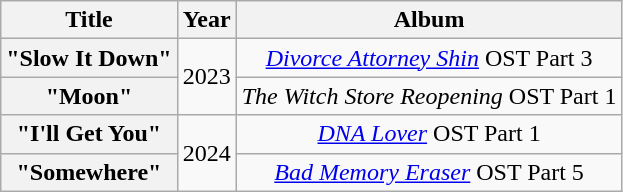<table class="wikitable plainrowheaders" style="text-align:center" border="1">
<tr>
<th scope="col">Title</th>
<th scope="col">Year</th>
<th scope="col">Album</th>
</tr>
<tr>
<th scope="row">"Slow It Down"</th>
<td rowspan="2">2023</td>
<td><em><a href='#'>Divorce Attorney Shin</a></em> OST Part 3</td>
</tr>
<tr>
<th scope="row">"Moon"</th>
<td><em>The Witch Store Reopening</em> OST Part 1</td>
</tr>
<tr>
<th scope="row">"I'll Get You"</th>
<td rowspan="2">2024</td>
<td><em><a href='#'>DNA Lover</a></em> OST Part 1</td>
</tr>
<tr>
<th scope="row">"Somewhere"</th>
<td><em><a href='#'>Bad Memory Eraser</a></em> OST Part 5</td>
</tr>
</table>
